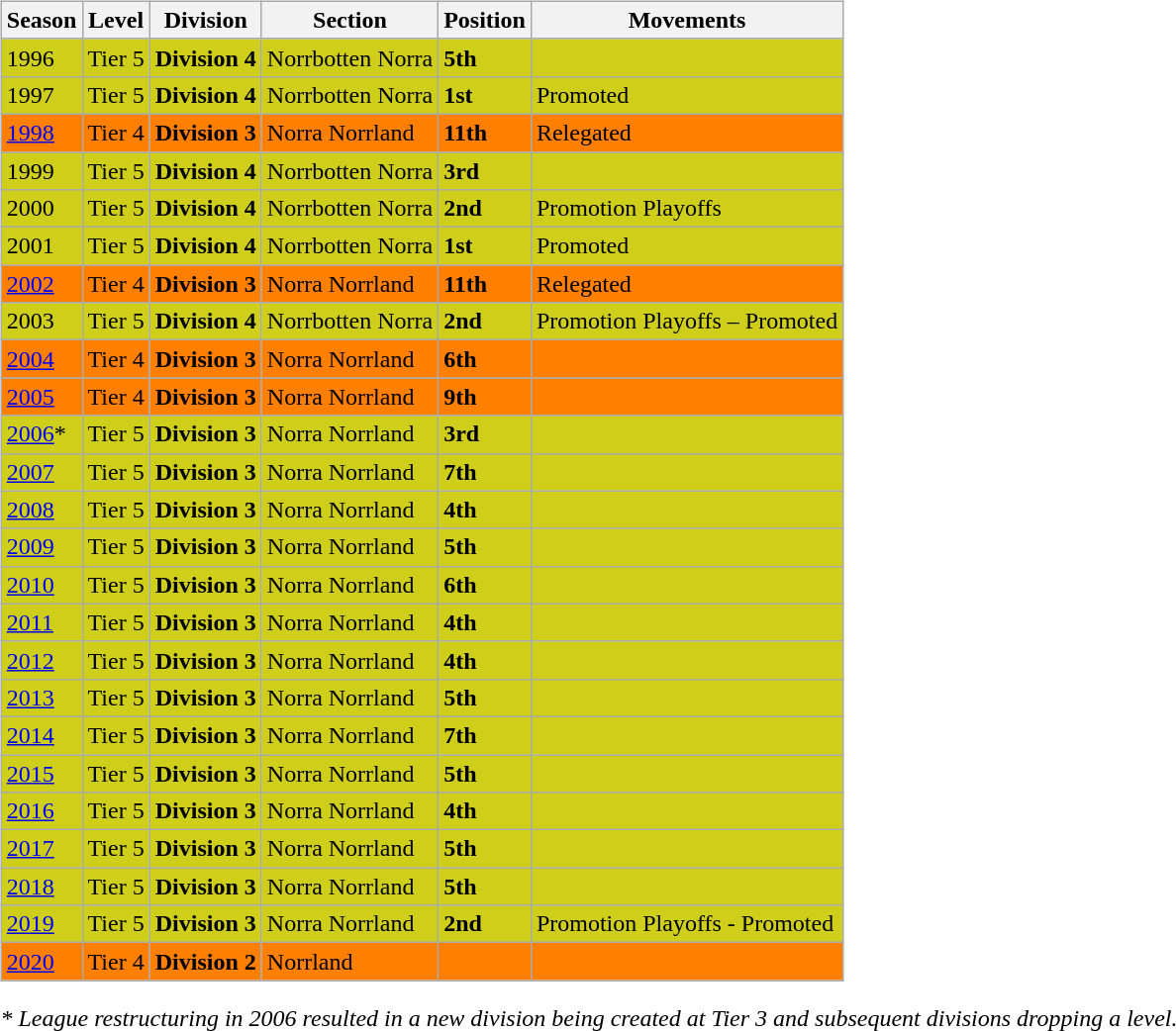<table>
<tr>
<td valign="top" width=0%><br><table class="wikitable">
<tr style="background:#f0f6fa;">
<th><strong>Season</strong></th>
<th><strong>Level</strong></th>
<th><strong>Division</strong></th>
<th><strong>Section</strong></th>
<th><strong>Position</strong></th>
<th><strong>Movements</strong></th>
</tr>
<tr>
<td style="background:#CECE1B;">1996</td>
<td style="background:#CECE1B;">Tier 5</td>
<td style="background:#CECE1B;"><strong>Division 4</strong></td>
<td style="background:#CECE1B;">Norrbotten Norra</td>
<td style="background:#CECE1B;"><strong>5th</strong></td>
<td style="background:#CECE1B;"></td>
</tr>
<tr>
<td style="background:#CECE1B;">1997</td>
<td style="background:#CECE1B;">Tier 5</td>
<td style="background:#CECE1B;"><strong>Division 4</strong></td>
<td style="background:#CECE1B;">Norrbotten Norra</td>
<td style="background:#CECE1B;"><strong>1st</strong></td>
<td style="background:#CECE1B;">Promoted</td>
</tr>
<tr>
<td style="background:#FF7F00;"><a href='#'>1998</a></td>
<td style="background:#FF7F00;">Tier 4</td>
<td style="background:#FF7F00;"><strong>Division 3</strong></td>
<td style="background:#FF7F00;">Norra Norrland</td>
<td style="background:#FF7F00;"><strong>11th</strong></td>
<td style="background:#FF7F00;">Relegated</td>
</tr>
<tr>
<td style="background:#CECE1B;">1999</td>
<td style="background:#CECE1B;">Tier 5</td>
<td style="background:#CECE1B;"><strong>Division 4</strong></td>
<td style="background:#CECE1B;">Norrbotten Norra</td>
<td style="background:#CECE1B;"><strong>3rd</strong></td>
<td style="background:#CECE1B;"></td>
</tr>
<tr>
<td style="background:#CECE1B;">2000</td>
<td style="background:#CECE1B;">Tier 5</td>
<td style="background:#CECE1B;"><strong>Division 4</strong></td>
<td style="background:#CECE1B;">Norrbotten Norra</td>
<td style="background:#CECE1B;"><strong>2nd</strong></td>
<td style="background:#CECE1B;">Promotion Playoffs</td>
</tr>
<tr>
<td style="background:#CECE1B;">2001</td>
<td style="background:#CECE1B;">Tier 5</td>
<td style="background:#CECE1B;"><strong>Division 4</strong></td>
<td style="background:#CECE1B;">Norrbotten Norra</td>
<td style="background:#CECE1B;"><strong>1st</strong></td>
<td style="background:#CECE1B;">Promoted</td>
</tr>
<tr>
<td style="background:#FF7F00;"><a href='#'>2002</a></td>
<td style="background:#FF7F00;">Tier 4</td>
<td style="background:#FF7F00;"><strong>Division 3</strong></td>
<td style="background:#FF7F00;">Norra Norrland</td>
<td style="background:#FF7F00;"><strong>11th</strong></td>
<td style="background:#FF7F00;">Relegated</td>
</tr>
<tr>
<td style="background:#CECE1B;">2003</td>
<td style="background:#CECE1B;">Tier 5</td>
<td style="background:#CECE1B;"><strong>Division 4</strong></td>
<td style="background:#CECE1B;">Norrbotten Norra</td>
<td style="background:#CECE1B;"><strong>2nd</strong></td>
<td style="background:#CECE1B;">Promotion Playoffs – Promoted</td>
</tr>
<tr>
<td style="background:#FF7F00;"><a href='#'>2004</a></td>
<td style="background:#FF7F00;">Tier 4</td>
<td style="background:#FF7F00;"><strong>Division 3</strong></td>
<td style="background:#FF7F00;">Norra Norrland</td>
<td style="background:#FF7F00;"><strong>6th</strong></td>
<td style="background:#FF7F00;"></td>
</tr>
<tr>
<td style="background:#FF7F00;"><a href='#'>2005</a></td>
<td style="background:#FF7F00;">Tier 4</td>
<td style="background:#FF7F00;"><strong>Division 3</strong></td>
<td style="background:#FF7F00;">Norra Norrland</td>
<td style="background:#FF7F00;"><strong>9th</strong></td>
<td style="background:#FF7F00;"></td>
</tr>
<tr>
<td style="background:#CECE1B;"><a href='#'>2006</a>*</td>
<td style="background:#CECE1B;">Tier 5</td>
<td style="background:#CECE1B;"><strong>Division 3</strong></td>
<td style="background:#CECE1B;">Norra Norrland</td>
<td style="background:#CECE1B;"><strong>3rd</strong></td>
<td style="background:#CECE1B;"></td>
</tr>
<tr>
<td style="background:#CECE1B;"><a href='#'>2007</a></td>
<td style="background:#CECE1B;">Tier 5</td>
<td style="background:#CECE1B;"><strong>Division 3</strong></td>
<td style="background:#CECE1B;">Norra Norrland</td>
<td style="background:#CECE1B;"><strong>7th</strong></td>
<td style="background:#CECE1B;"></td>
</tr>
<tr>
<td style="background:#CECE1B;"><a href='#'>2008</a></td>
<td style="background:#CECE1B;">Tier 5</td>
<td style="background:#CECE1B;"><strong>Division 3</strong></td>
<td style="background:#CECE1B;">Norra Norrland</td>
<td style="background:#CECE1B;"><strong>4th</strong></td>
<td style="background:#CECE1B;"></td>
</tr>
<tr>
<td style="background:#CECE1B;"><a href='#'>2009</a></td>
<td style="background:#CECE1B;">Tier 5</td>
<td style="background:#CECE1B;"><strong>Division 3</strong></td>
<td style="background:#CECE1B;">Norra Norrland</td>
<td style="background:#CECE1B;"><strong>5th</strong></td>
<td style="background:#CECE1B;"></td>
</tr>
<tr>
<td style="background:#CECE1B;"><a href='#'>2010</a></td>
<td style="background:#CECE1B;">Tier 5</td>
<td style="background:#CECE1B;"><strong>Division 3</strong></td>
<td style="background:#CECE1B;">Norra Norrland</td>
<td style="background:#CECE1B;"><strong>6th</strong></td>
<td style="background:#CECE1B;"></td>
</tr>
<tr>
<td style="background:#CECE1B;"><a href='#'>2011</a></td>
<td style="background:#CECE1B;">Tier 5</td>
<td style="background:#CECE1B;"><strong>Division 3</strong></td>
<td style="background:#CECE1B;">Norra Norrland</td>
<td style="background:#CECE1B;"><strong>4th</strong></td>
<td style="background:#CECE1B;"></td>
</tr>
<tr>
<td style="background:#CECE1B;"><a href='#'>2012</a></td>
<td style="background:#CECE1B;">Tier 5</td>
<td style="background:#CECE1B;"><strong>Division 3</strong></td>
<td style="background:#CECE1B;">Norra Norrland</td>
<td style="background:#CECE1B;"><strong>4th</strong></td>
<td style="background:#CECE1B;"></td>
</tr>
<tr>
<td style="background:#CECE1B;"><a href='#'>2013</a></td>
<td style="background:#CECE1B;">Tier 5</td>
<td style="background:#CECE1B;"><strong>Division 3</strong></td>
<td style="background:#CECE1B;">Norra Norrland</td>
<td style="background:#CECE1B;"><strong>5th</strong></td>
<td style="background:#CECE1B;"></td>
</tr>
<tr>
<td style="background:#CECE1B;"><a href='#'>2014</a></td>
<td style="background:#CECE1B;">Tier 5</td>
<td style="background:#CECE1B;"><strong>Division 3</strong></td>
<td style="background:#CECE1B;">Norra Norrland</td>
<td style="background:#CECE1B;"><strong>7th</strong></td>
<td style="background:#CECE1B;"></td>
</tr>
<tr>
<td style="background:#CECE1B;"><a href='#'>2015</a></td>
<td style="background:#CECE1B;">Tier 5</td>
<td style="background:#CECE1B;"><strong>Division 3</strong></td>
<td style="background:#CECE1B;">Norra Norrland</td>
<td style="background:#CECE1B;"><strong>5th</strong></td>
<td style="background:#CECE1B;"></td>
</tr>
<tr>
<td style="background:#CECE1B;"><a href='#'>2016</a></td>
<td style="background:#CECE1B;">Tier 5</td>
<td style="background:#CECE1B;"><strong>Division 3</strong></td>
<td style="background:#CECE1B;">Norra Norrland</td>
<td style="background:#CECE1B;"><strong>4th</strong></td>
<td style="background:#CECE1B;"></td>
</tr>
<tr>
<td style="background:#CECE1B;"><a href='#'>2017</a></td>
<td style="background:#CECE1B;">Tier 5</td>
<td style="background:#CECE1B;"><strong>Division 3</strong></td>
<td style="background:#CECE1B;">Norra Norrland</td>
<td style="background:#CECE1B;"><strong>5th</strong></td>
<td style="background:#CECE1B;"></td>
</tr>
<tr>
<td style="background:#CECE1B;"><a href='#'>2018</a></td>
<td style="background:#CECE1B;">Tier 5</td>
<td style="background:#CECE1B;"><strong>Division 3</strong></td>
<td style="background:#CECE1B;">Norra Norrland</td>
<td style="background:#CECE1B;"><strong>5th</strong></td>
<td style="background:#CECE1B;"></td>
</tr>
<tr>
<td style="background:#CECE1B;"><a href='#'>2019</a></td>
<td style="background:#CECE1B;">Tier 5</td>
<td style="background:#CECE1B;"><strong>Division 3</strong></td>
<td style="background:#CECE1B;">Norra Norrland</td>
<td style="background:#CECE1B;"><strong>2nd</strong></td>
<td style="background:#CECE1B;">Promotion Playoffs - Promoted</td>
</tr>
<tr>
<td style="background:#FF7F00;"><a href='#'>2020</a></td>
<td style="background:#FF7F00;">Tier 4</td>
<td style="background:#FF7F00;"><strong>Division 2</strong></td>
<td style="background:#FF7F00;">Norrland</td>
<td style="background:#FF7F00;"></td>
<td style="background:#FF7F00;"></td>
</tr>
</table>
<em>* League restructuring in 2006 resulted in a new division being created at Tier 3 and subsequent divisions dropping a level.</em> 

</td>
</tr>
</table>
